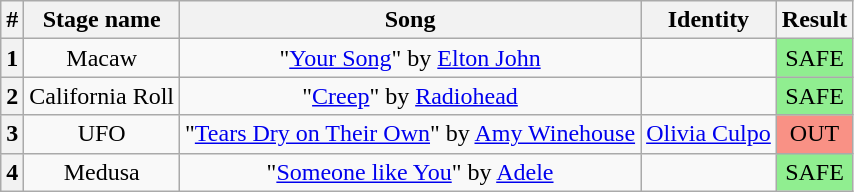<table class="wikitable plainrowheaders" style="text-align: center;">
<tr>
<th>#</th>
<th>Stage name</th>
<th>Song</th>
<th>Identity</th>
<th>Result</th>
</tr>
<tr>
<th>1</th>
<td>Macaw</td>
<td>"<a href='#'>Your Song</a>" by <a href='#'>Elton John</a></td>
<td></td>
<td bgcolor=lightgreen>SAFE</td>
</tr>
<tr>
<th>2</th>
<td>California Roll</td>
<td>"<a href='#'>Creep</a>" by <a href='#'>Radiohead</a></td>
<td></td>
<td bgcolor=lightgreen>SAFE</td>
</tr>
<tr>
<th>3</th>
<td>UFO</td>
<td>"<a href='#'>Tears Dry on Their Own</a>" by <a href='#'>Amy Winehouse</a></td>
<td><a href='#'>Olivia Culpo</a></td>
<td bgcolor=#F99185>OUT</td>
</tr>
<tr>
<th>4</th>
<td>Medusa</td>
<td>"<a href='#'>Someone like You</a>" by <a href='#'>Adele</a></td>
<td></td>
<td bgcolor=lightgreen>SAFE</td>
</tr>
</table>
